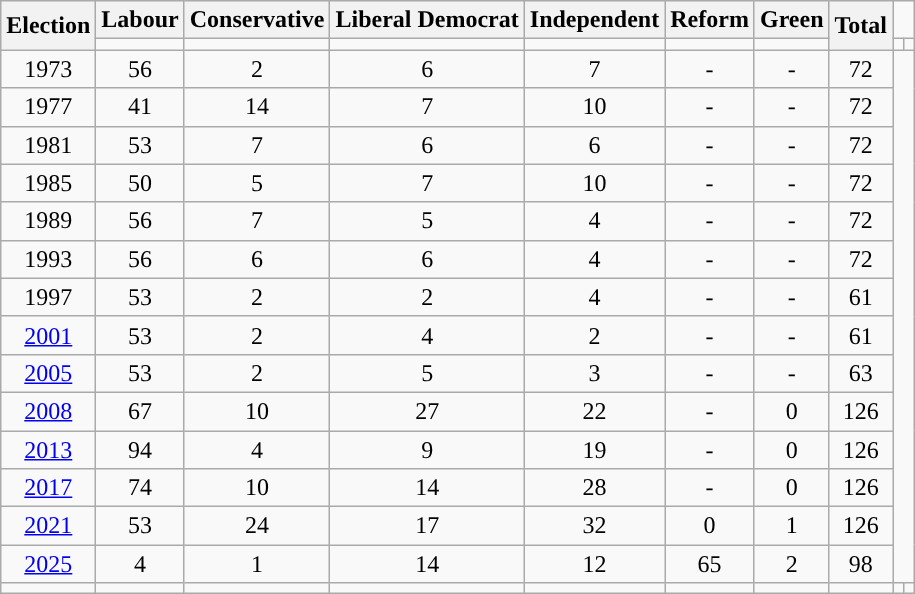<table class="wikitable" style="text-align: center">
<tr>
<th rowspan="2">Election</th>
<th>Labour</th>
<th>Conservative</th>
<th>Liberal Democrat</th>
<th>Independent</th>
<th>Reform</th>
<th>Green</th>
<th rowspan="2">Total</th>
</tr>
<tr>
<td style="background-color: "></td>
<td style="background-color: "></td>
<td style="background-color: "></td>
<td style="background-color: "></td>
<td style="background-color: "></td>
<td style="background-color: "></td>
<td></td>
<td></td>
</tr>
<tr>
<td>1973</td>
<td>56</td>
<td>2</td>
<td>6</td>
<td>7</td>
<td>-</td>
<td>-</td>
<td>72</td>
</tr>
<tr>
<td>1977</td>
<td>41</td>
<td>14</td>
<td>7</td>
<td>10</td>
<td>-</td>
<td>-</td>
<td>72</td>
</tr>
<tr>
<td>1981</td>
<td>53</td>
<td>7</td>
<td>6</td>
<td>6</td>
<td>-</td>
<td>-</td>
<td>72</td>
</tr>
<tr>
<td>1985</td>
<td>50</td>
<td>5</td>
<td>7</td>
<td>10</td>
<td>-</td>
<td>-</td>
<td>72</td>
</tr>
<tr>
<td>1989</td>
<td>56</td>
<td>7</td>
<td>5</td>
<td>4</td>
<td>-</td>
<td>-</td>
<td>72</td>
</tr>
<tr>
<td>1993</td>
<td>56</td>
<td>6</td>
<td>6</td>
<td>4</td>
<td>-</td>
<td>-</td>
<td>72</td>
</tr>
<tr>
<td>1997</td>
<td>53</td>
<td>2</td>
<td>2</td>
<td>4</td>
<td>-</td>
<td>-</td>
<td>61</td>
</tr>
<tr>
<td><a href='#'>2001</a></td>
<td>53</td>
<td>2</td>
<td>4</td>
<td>2</td>
<td>-</td>
<td>-</td>
<td>61</td>
</tr>
<tr>
<td><a href='#'>2005</a></td>
<td>53</td>
<td>2</td>
<td>5</td>
<td>3</td>
<td>-</td>
<td>-</td>
<td>63</td>
</tr>
<tr>
<td><a href='#'>2008</a></td>
<td>67</td>
<td>10</td>
<td>27</td>
<td>22</td>
<td>-</td>
<td>0</td>
<td>126</td>
</tr>
<tr>
<td><a href='#'>2013</a></td>
<td>94</td>
<td>4</td>
<td>9</td>
<td>19</td>
<td>-</td>
<td>0</td>
<td>126</td>
</tr>
<tr>
<td><a href='#'>2017</a></td>
<td>74</td>
<td>10</td>
<td>14</td>
<td>28</td>
<td>-</td>
<td>0</td>
<td>126</td>
</tr>
<tr>
<td><a href='#'>2021</a></td>
<td>53</td>
<td>24</td>
<td>17</td>
<td>32</td>
<td>0</td>
<td>1</td>
<td>126</td>
</tr>
<tr>
<td><a href='#'>2025</a></td>
<td>4</td>
<td>1</td>
<td>14</td>
<td>12</td>
<td>65</td>
<td>2</td>
<td>98</td>
</tr>
<tr>
<td></td>
<td style="background-color: "></td>
<td style="background-color: "></td>
<td style="background-color: "></td>
<td style="background-color: "></td>
<td style="background-color: "></td>
<td style="background-color: "></td>
<td></td>
<td></td>
<td></td>
</tr>
</table>
